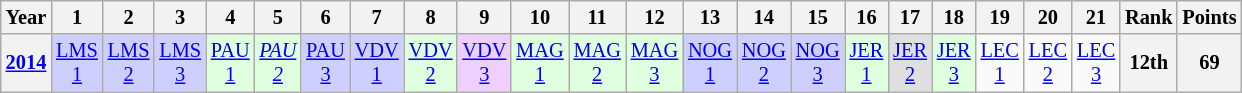<table class="wikitable" style="text-align:center; font-size:85%">
<tr>
<th>Year</th>
<th>1</th>
<th>2</th>
<th>3</th>
<th>4</th>
<th>5</th>
<th>6</th>
<th>7</th>
<th>8</th>
<th>9</th>
<th>10</th>
<th>11</th>
<th>12</th>
<th>13</th>
<th>14</th>
<th>15</th>
<th>16</th>
<th>17</th>
<th>18</th>
<th>19</th>
<th>20</th>
<th>21</th>
<th>Rank</th>
<th>Points</th>
</tr>
<tr>
<th><a href='#'>2014</a></th>
<td style="background:#CFCFFF"><a href='#'>LMS<br>1</a><br></td>
<td style="background:#CFCFFF"><a href='#'>LMS<br>2</a><br></td>
<td style="background:#CFCFFF"><a href='#'>LMS<br>3</a><br></td>
<td style="background:#DFFFDF"><a href='#'>PAU<br>1</a><br></td>
<td style="background:#DFFFDF"><em><a href='#'>PAU<br>2</a></em><br></td>
<td style="background:#CFCFFF"><a href='#'>PAU<br>3</a><br></td>
<td style="background:#CFCFFF;"><a href='#'>VDV<br>1</a><br></td>
<td style="background:#DFFFDF;"><a href='#'>VDV<br>2</a><br></td>
<td style="background:#EFCFFF;"><a href='#'>VDV<br>3</a><br></td>
<td style="background:#DFFFDF;"><a href='#'>MAG<br>1</a><br></td>
<td style="background:#DFFFDF;"><a href='#'>MAG<br>2</a><br></td>
<td style="background:#DFFFDF;"><a href='#'>MAG<br>3</a><br></td>
<td style="background:#CFCFFF;"><a href='#'>NOG<br>1</a><br></td>
<td style="background:#CFCFFF;"><a href='#'>NOG<br>2</a><br></td>
<td style="background:#CFCFFF;"><a href='#'>NOG<br>3</a><br></td>
<td style="background:#DFFFDF;"><a href='#'>JER<br>1</a><br></td>
<td style="background:#DFDFDF;"><a href='#'>JER<br>2</a><br></td>
<td style="background:#DFFFDF;"><a href='#'>JER<br>3</a><br></td>
<td><a href='#'>LEC<br>1</a></td>
<td><a href='#'>LEC<br>2</a></td>
<td><a href='#'>LEC<br>3</a></td>
<th>12th</th>
<th>69</th>
</tr>
</table>
